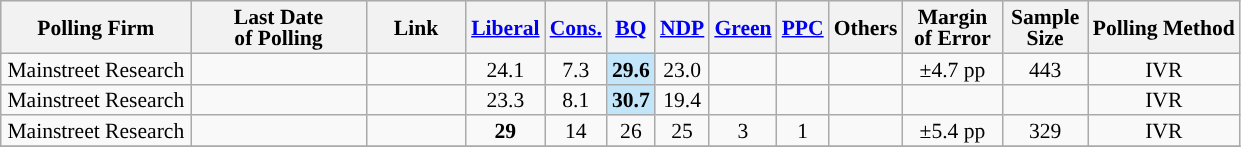<table class="wikitable sortable" style="text-align:center;font-size:90%;line-height:14px;">
<tr style="background:#e9e9e9;">
<th style="width:120px">Polling Firm</th>
<th style="width:110px">Last Date<br>of Polling</th>
<th style="width:60px" class="unsortable">Link</th>
<th style="background-color:"><a href='#'>Liberal</a></th>
<th style="background-color:"><a href='#'>Cons.</a></th>
<th style="background-color:"><a href='#'>BQ</a></th>
<th style="background-color:"><a href='#'>NDP</a></th>
<th style="background-color:"><a href='#'>Green</a></th>
<th style="background-color:"><a href='#'><span>PPC</span></a></th>
<th style="background-color:">Others</th>
<th style="width:60px;" class=unsortable>Margin<br>of Error</th>
<th style="width:50px;" class=unsortable>Sample<br>Size</th>
<th class=unsortable>Polling Method</th>
</tr>
<tr>
<td>Mainstreet Research</td>
<td></td>
<td></td>
<td>24.1</td>
<td>7.3</td>
<td style="background:#C2E5F9"><strong>29.6</strong></td>
<td>23.0</td>
<td></td>
<td></td>
<td></td>
<td>±4.7 pp</td>
<td>443</td>
<td>IVR</td>
</tr>
<tr>
<td>Mainstreet Research</td>
<td></td>
<td></td>
<td>23.3</td>
<td>8.1</td>
<td style="background:#C2E5F9"><strong>30.7</strong></td>
<td>19.4</td>
<td></td>
<td></td>
<td></td>
<td></td>
<td></td>
<td>IVR</td>
</tr>
<tr>
<td>Mainstreet Research</td>
<td></td>
<td></td>
<td><strong>29</strong></td>
<td>14</td>
<td>26</td>
<td>25</td>
<td>3</td>
<td>1</td>
<td></td>
<td>±5.4 pp</td>
<td>329</td>
<td>IVR</td>
</tr>
<tr>
</tr>
</table>
